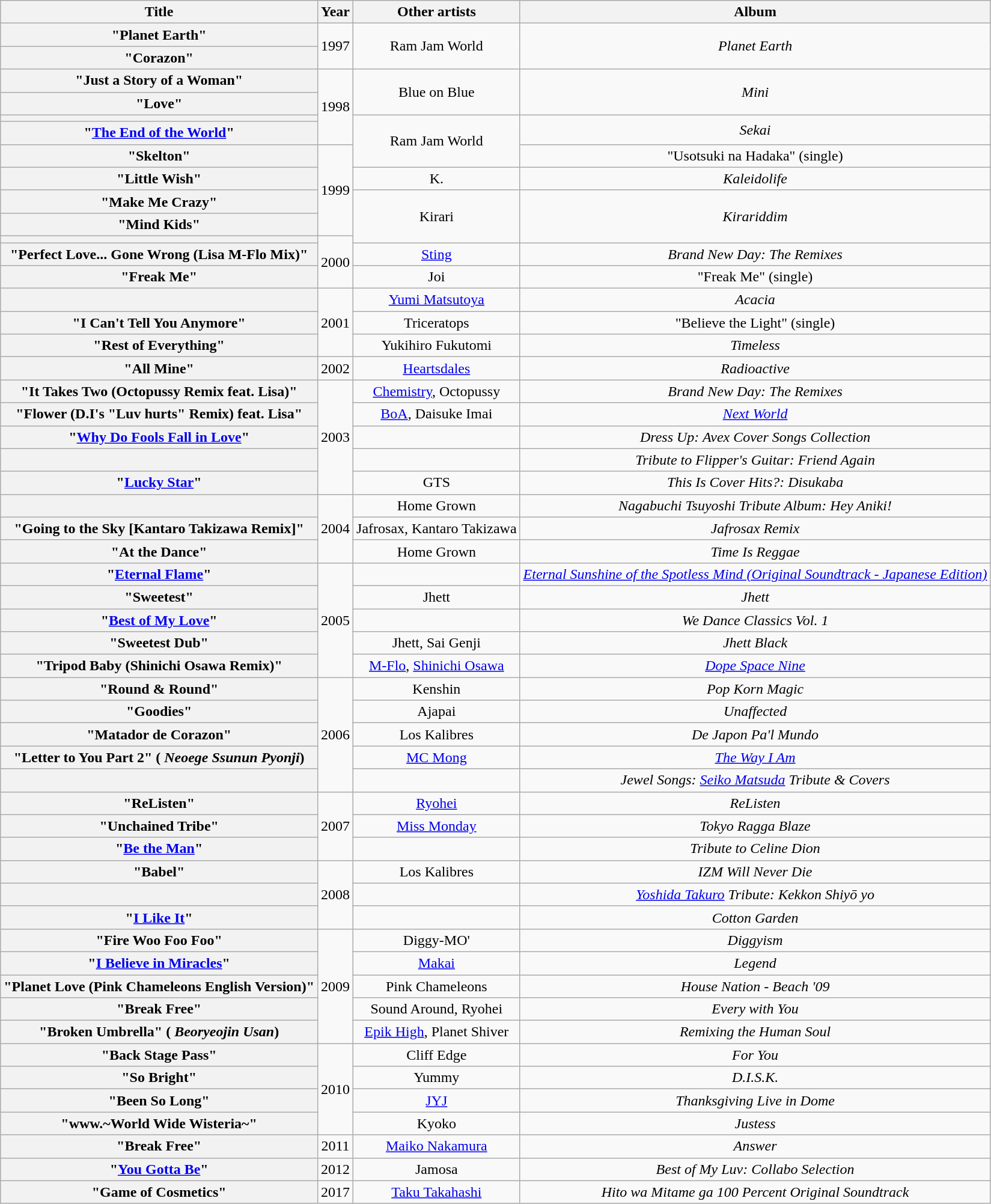<table class="wikitable sortable plainrowheaders" style="text-align: center;">
<tr>
<th scope="col">Title</th>
<th scope="col">Year</th>
<th scope="col">Other artists</th>
<th scope="col">Album</th>
</tr>
<tr>
<th scope="row">"Planet Earth"</th>
<td rowspan="2">1997</td>
<td rowspan="2">Ram Jam World</td>
<td rowspan="2"><em>Planet Earth</em></td>
</tr>
<tr>
<th scope="row">"Corazon"</th>
</tr>
<tr>
<th scope="row">"Just a Story of a Woman"</th>
<td rowspan="4">1998</td>
<td rowspan="2">Blue on Blue</td>
<td rowspan="2"><em>Mini</em></td>
</tr>
<tr>
<th scope="row">"Love"</th>
</tr>
<tr>
<th scope="row"></th>
<td rowspan="3">Ram Jam World</td>
<td rowspan="2"><em>Sekai</em></td>
</tr>
<tr>
<th scope="row">"<a href='#'>The End of the World</a>"</th>
</tr>
<tr>
<th scope="row">"Skelton"</th>
<td rowspan="4">1999</td>
<td>"Usotsuki na Hadaka" (single)</td>
</tr>
<tr>
<th scope="row">"Little Wish" </th>
<td>K.</td>
<td><em>Kaleidolife</em></td>
</tr>
<tr>
<th scope="row">"Make Me Crazy" </th>
<td rowspan="3">Kirari</td>
<td rowspan="3"><em>Kirariddim</em></td>
</tr>
<tr>
<th scope="row">"Mind Kids" </th>
</tr>
<tr>
<th scope="row"> </th>
<td rowspan="3">2000</td>
</tr>
<tr>
<th scope="row">"Perfect Love... Gone Wrong (Lisa M-Flo Mix)"</th>
<td><a href='#'>Sting</a></td>
<td><em>Brand New Day: The Remixes</em></td>
</tr>
<tr>
<th scope="row">"Freak Me"</th>
<td>Joi</td>
<td>"Freak Me" (single)</td>
</tr>
<tr>
<th scope="row"> </th>
<td rowspan="3">2001</td>
<td><a href='#'>Yumi Matsutoya</a></td>
<td><em>Acacia</em></td>
</tr>
<tr>
<th scope="row">"I Can't Tell You Anymore"</th>
<td>Triceratops</td>
<td>"Believe the Light" (single)</td>
</tr>
<tr>
<th scope="row">"Rest of Everything"</th>
<td>Yukihiro Fukutomi</td>
<td><em>Timeless</em></td>
</tr>
<tr>
<th scope="row">"All Mine" </th>
<td>2002</td>
<td><a href='#'>Heartsdales</a></td>
<td><em>Radioactive</em></td>
</tr>
<tr>
<th scope="row">"It Takes Two (Octopussy Remix feat. Lisa)"</th>
<td rowspan="5">2003</td>
<td><a href='#'>Chemistry</a>, Octopussy</td>
<td><em>Brand New Day: The Remixes</em></td>
</tr>
<tr>
<th scope="row">"Flower (D.I's "Luv hurts" Remix) feat. Lisa"</th>
<td><a href='#'>BoA</a>, Daisuke Imai</td>
<td><em><a href='#'>Next World</a></em></td>
</tr>
<tr>
<th scope="row">"<a href='#'>Why Do Fools Fall in Love</a>"</th>
<td></td>
<td><em>Dress Up: Avex Cover Songs Collection</em></td>
</tr>
<tr>
<th scope="row"></th>
<td></td>
<td><em>Tribute to Flipper's Guitar: Friend Again</em></td>
</tr>
<tr>
<th scope="row">"<a href='#'>Lucky Star</a>"</th>
<td>GTS</td>
<td><em>This Is Cover Hits?: Disukaba</em></td>
</tr>
<tr>
<th scope="row"></th>
<td rowspan="3">2004</td>
<td>Home Grown</td>
<td><em>Nagabuchi Tsuyoshi Tribute Album: Hey Aniki!</em></td>
</tr>
<tr>
<th scope="row">"Going to the Sky [Kantaro Takizawa Remix]"</th>
<td>Jafrosax, Kantaro Takizawa</td>
<td><em>Jafrosax Remix</em></td>
</tr>
<tr>
<th scope="row">"At the Dance"</th>
<td>Home Grown</td>
<td><em>Time Is Reggae</em></td>
</tr>
<tr>
<th scope="row">"<a href='#'>Eternal Flame</a>"</th>
<td rowspan="5">2005</td>
<td></td>
<td><em><a href='#'>Eternal Sunshine of the Spotless Mind (Original Soundtrack - Japanese Edition)</a></em></td>
</tr>
<tr>
<th scope="row">"Sweetest"</th>
<td>Jhett</td>
<td><em>Jhett</em></td>
</tr>
<tr>
<th scope="row">"<a href='#'>Best of My Love</a>"</th>
<td></td>
<td><em>We Dance Classics Vol. 1</em></td>
</tr>
<tr>
<th scope="row">"Sweetest Dub"</th>
<td>Jhett, Sai Genji</td>
<td><em>Jhett Black</em></td>
</tr>
<tr>
<th scope="row">"Tripod Baby (Shinichi Osawa Remix)"</th>
<td><a href='#'>M-Flo</a>, <a href='#'>Shinichi Osawa</a></td>
<td><em><a href='#'>Dope Space Nine</a></em></td>
</tr>
<tr>
<th scope="row">"Round & Round"</th>
<td rowspan="5">2006</td>
<td>Kenshin</td>
<td><em>Pop Korn Magic</em></td>
</tr>
<tr>
<th scope="row">"Goodies"</th>
<td>Ajapai</td>
<td><em>Unaffected</em></td>
</tr>
<tr>
<th scope="row">"Matador de Corazon"</th>
<td>Los Kalibres</td>
<td><em>De Japon Pa'l Mundo</em></td>
</tr>
<tr>
<th scope="row">"Letter to You Part 2" ( <em>Neoege Ssunun Pyonji</em>)</th>
<td><a href='#'>MC Mong</a></td>
<td><em><a href='#'>The Way I Am</a></em></td>
</tr>
<tr>
<th scope="row"></th>
<td></td>
<td><em>Jewel Songs: <a href='#'>Seiko Matsuda</a> Tribute & Covers</em></td>
</tr>
<tr>
<th scope="row">"ReListen"</th>
<td rowspan="3">2007</td>
<td><a href='#'>Ryohei</a></td>
<td><em>ReListen</em></td>
</tr>
<tr>
<th scope="row">"Unchained Tribe"</th>
<td><a href='#'>Miss Monday</a></td>
<td><em>Tokyo Ragga Blaze</em></td>
</tr>
<tr>
<th scope="row">"<a href='#'>Be the Man</a>"</th>
<td></td>
<td><em>Tribute to Celine Dion</em></td>
</tr>
<tr>
<th scope="row">"Babel"</th>
<td rowspan="3">2008</td>
<td>Los Kalibres</td>
<td><em>IZM Will Never Die</em></td>
</tr>
<tr>
<th scope="row"></th>
<td></td>
<td><em><a href='#'>Yoshida Takuro</a> Tribute: Kekkon Shiyō yo</em></td>
</tr>
<tr>
<th scope="row">"<a href='#'>I Like It</a>"</th>
<td></td>
<td><em>Cotton Garden</em></td>
</tr>
<tr>
<th scope="row">"Fire Woo Foo Foo"</th>
<td rowspan="5">2009</td>
<td>Diggy-MO'</td>
<td><em>Diggyism</em></td>
</tr>
<tr>
<th scope="row">"<a href='#'>I Believe in Miracles</a>"</th>
<td><a href='#'>Makai</a></td>
<td><em>Legend</em></td>
</tr>
<tr>
<th scope="row">"Planet Love (Pink Chameleons English Version)"</th>
<td>Pink Chameleons</td>
<td><em>House Nation - Beach '09</em></td>
</tr>
<tr>
<th scope="row">"Break Free"</th>
<td>Sound Around, Ryohei</td>
<td><em>Every with You</em></td>
</tr>
<tr>
<th scope="row">"Broken Umbrella" ( <em>Beoryeojin Usan</em>)</th>
<td><a href='#'>Epik High</a>, Planet Shiver</td>
<td><em>Remixing the Human Soul</em></td>
</tr>
<tr>
<th scope="row">"Back Stage Pass"</th>
<td rowspan="4">2010</td>
<td>Cliff Edge</td>
<td><em>For You</em></td>
</tr>
<tr>
<th scope="row">"So Bright"</th>
<td>Yummy</td>
<td><em>D.I.S.K.</em></td>
</tr>
<tr>
<th scope="row">"Been So Long"</th>
<td><a href='#'>JYJ</a></td>
<td><em>Thanksgiving Live in Dome</em></td>
</tr>
<tr>
<th scope="row">"www.~World Wide Wisteria~"</th>
<td>Kyoko</td>
<td><em>Justess</em></td>
</tr>
<tr>
<th scope="row">"Break Free"</th>
<td>2011</td>
<td><a href='#'>Maiko Nakamura</a></td>
<td><em>Answer</em></td>
</tr>
<tr>
<th scope="row">"<a href='#'>You Gotta Be</a>"</th>
<td>2012</td>
<td>Jamosa</td>
<td><em>Best of My Luv: Collabo Selection</em></td>
</tr>
<tr>
<th scope="row">"Game of Cosmetics"</th>
<td>2017</td>
<td><a href='#'>Taku Takahashi</a></td>
<td><em>Hito wa Mitame ga 100 Percent Original Soundtrack</em></td>
</tr>
</table>
